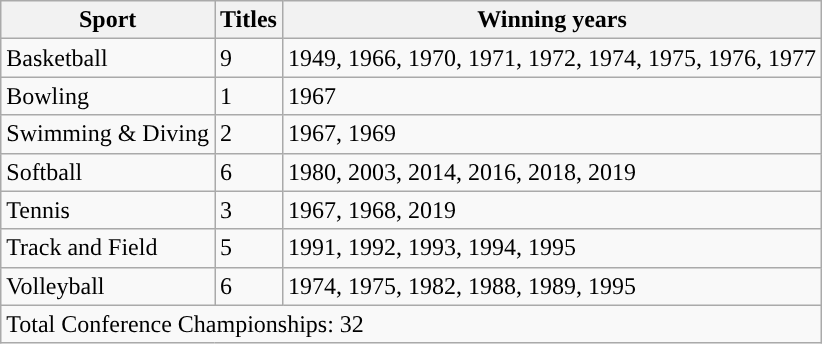<table class= wikitable>
<tr>
<th width=px>Sport</th>
<th width=px>Titles</th>
<th width=px>Winning years</th>
</tr>
<tr>
<td>Basketball</td>
<td>9</td>
<td>1949, 1966, 1970, 1971, 1972, 1974, 1975, 1976, 1977</td>
</tr>
<tr>
<td>Bowling</td>
<td>1</td>
<td>1967</td>
</tr>
<tr>
<td>Swimming & Diving</td>
<td>2</td>
<td>1967, 1969</td>
</tr>
<tr>
<td>Softball</td>
<td>6</td>
<td>1980, 2003, 2014, 2016, 2018, 2019</td>
</tr>
<tr>
<td>Tennis</td>
<td>3</td>
<td>1967, 1968, 2019</td>
</tr>
<tr>
<td>Track and Field</td>
<td>5</td>
<td>1991, 1992, 1993, 1994, 1995</td>
</tr>
<tr>
<td>Volleyball</td>
<td>6</td>
<td>1974, 1975, 1982, 1988, 1989, 1995</td>
</tr>
<tr>
<td colspan="4">Total Conference Championships: 32</td>
</tr>
</table>
